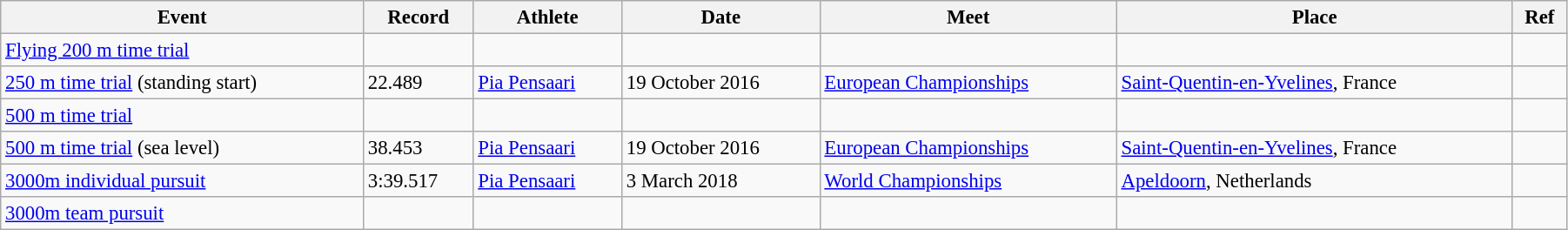<table class="wikitable" style="font-size:95%; width: 95%;">
<tr>
<th>Event</th>
<th>Record</th>
<th>Athlete</th>
<th>Date</th>
<th>Meet</th>
<th>Place</th>
<th>Ref</th>
</tr>
<tr>
<td><a href='#'>Flying 200 m time trial</a></td>
<td></td>
<td></td>
<td></td>
<td></td>
<td></td>
<td></td>
</tr>
<tr>
<td><a href='#'>250 m time trial</a> (standing start)</td>
<td>22.489</td>
<td><a href='#'>Pia Pensaari</a></td>
<td>19 October 2016</td>
<td><a href='#'>European Championships</a></td>
<td><a href='#'>Saint-Quentin-en-Yvelines</a>, France</td>
<td></td>
</tr>
<tr>
<td><a href='#'>500 m time trial</a></td>
<td></td>
<td></td>
<td></td>
<td></td>
<td></td>
<td></td>
</tr>
<tr>
<td><a href='#'>500 m time trial</a> (sea level)</td>
<td>38.453</td>
<td><a href='#'>Pia Pensaari</a></td>
<td>19 October 2016</td>
<td><a href='#'>European Championships</a></td>
<td><a href='#'>Saint-Quentin-en-Yvelines</a>, France</td>
<td></td>
</tr>
<tr>
<td><a href='#'>3000m individual pursuit</a></td>
<td>3:39.517</td>
<td><a href='#'>Pia Pensaari</a></td>
<td>3 March 2018</td>
<td><a href='#'>World Championships</a></td>
<td><a href='#'>Apeldoorn</a>, Netherlands</td>
<td></td>
</tr>
<tr>
<td><a href='#'>3000m team pursuit</a></td>
<td></td>
<td></td>
<td></td>
<td></td>
<td></td>
<td></td>
</tr>
</table>
